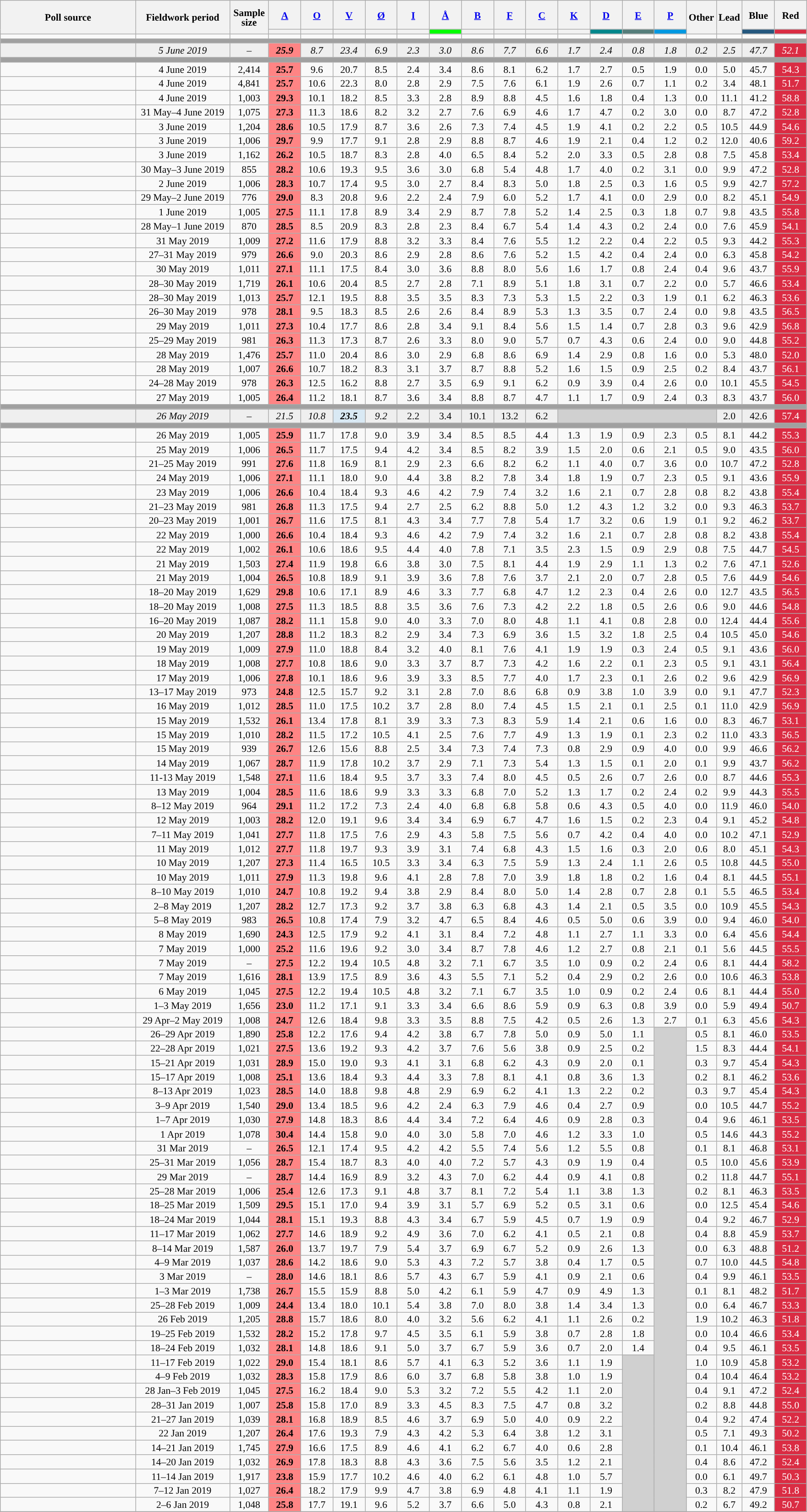<table class="wikitable sortable" style="text-align:center;font-size:90%;line-height:14px;">
<tr style="height:42px;">
<th style="width:190px;" rowspan="2">Poll source</th>
<th style="width:130px;" rowspan="2">Fieldwork period</th>
<th style="width:50px;" rowspan="2">Sample size</th>
<th style="width:40px;"><a href='#'>A</a></th>
<th style="width:40px;"><a href='#'>O</a></th>
<th style="width:40px;"><a href='#'>V</a></th>
<th style="width:40px;"><a href='#'>Ø</a></th>
<th style="width:40px;"><a href='#'>I</a></th>
<th style="width:40px;"><a href='#'>Å</a></th>
<th style="width:40px;"><a href='#'>B</a></th>
<th style="width:40px;"><a href='#'>F</a></th>
<th style="width:40px;"><a href='#'>C</a></th>
<th style="width:40px;"><a href='#'>K</a></th>
<th style="width:40px;"><a href='#'>D</a></th>
<th style="width:40px;"><a href='#'>E</a></th>
<th style="width:40px;"><a href='#'>P</a></th>
<th style="width:30px;" rowspan="2">Other</th>
<th style="width:30px;" rowspan="2">Lead</th>
<th style="width:30px;">Blue</th>
<th style="width:30px;">Red</th>
</tr>
<tr>
<th style="color:inherit;background:"></th>
<th style="color:inherit;background:"></th>
<th style="color:inherit;background:"></th>
<th style="color:inherit;background:"></th>
<th style="color:inherit;background:"></th>
<th style="color:inherit;background:#00FF00;"></th>
<th style="color:inherit;background:"></th>
<th style="color:inherit;background:"></th>
<th style="color:inherit;background:"></th>
<th style="color:inherit;background:"></th>
<th style="color:inherit;background:#00868B"></th>
<th style="color:inherit;background:#557d7a"></th>
<th style="color:inherit;background:#0198E1"></th>
<th style="background:#25587E; width:40px;"></th>
<th style="background:#DA2C43; width:40px;"></th>
</tr>
<tr>
<td></td>
<td></td>
<td></td>
<td></td>
<td></td>
<td></td>
<td></td>
<td></td>
<td></td>
<td></td>
<td></td>
<td></td>
<td></td>
<td></td>
<td></td>
<td></td>
<td></td>
<td></td>
<td></td>
<td></td>
</tr>
<tr>
<td colspan="20" style="background:#A0A0A0"></td>
</tr>
<tr style="background:#EFEFEF;">
<td><em></em></td>
<td data-sort-value="2019-06-05"><em>5 June 2019</em></td>
<td><em>–</em></td>
<td style="background:#ff8484"><strong><em>25.9</em></strong></td>
<td><em>8.7</em></td>
<td><em>23.4</em></td>
<td><em>6.9</em></td>
<td><em>2.3</em></td>
<td><em>3.0</em></td>
<td><em>8.6</em></td>
<td><em>7.7</em></td>
<td><em>6.6</em></td>
<td><em>1.7</em></td>
<td><em>2.4</em></td>
<td><em>0.8</em></td>
<td><em>1.8</em></td>
<td><em>0.2</em></td>
<td style="background:"><em>2.5</em></td>
<td><em>47.7</em></td>
<td style="background:#DA2C43; color:white"><em>52.1</em></td>
</tr>
<tr>
<td colspan="20" style="background:#A0A0A0"></td>
</tr>
<tr>
<td></td>
<td data-sort-value="2019-06-04">4 June 2019</td>
<td>2,414</td>
<td style="background:#ff8484"><strong>25.7</strong></td>
<td>9.6</td>
<td>20.7</td>
<td>8.5</td>
<td>2.4</td>
<td>3.4</td>
<td>8.6</td>
<td>8.1</td>
<td>6.2</td>
<td>1.7</td>
<td>2.7</td>
<td>0.5</td>
<td>1.9</td>
<td>0.0</td>
<td style="background:">5.0</td>
<td>45.7</td>
<td style="background:#DA2C43; color:white">54.3</td>
</tr>
<tr>
<td></td>
<td data-sort-value="2019-06-04">4 June 2019</td>
<td>4,841</td>
<td style="background:#ff8484"><strong>25.7</strong></td>
<td>10.6</td>
<td>22.3</td>
<td>8.0</td>
<td>2.8</td>
<td>2.9</td>
<td>7.5</td>
<td>7.6</td>
<td>6.1</td>
<td>1.9</td>
<td>2.6</td>
<td>0.7</td>
<td>1.1</td>
<td>0.2</td>
<td style="background:">3.4</td>
<td>48.1</td>
<td style="background:#DA2C43; color:white">51.7</td>
</tr>
<tr>
<td></td>
<td data-sort-value="2019-06-04">4 June 2019</td>
<td>1,003</td>
<td style="background:#ff8484"><strong>29.3</strong></td>
<td>10.1</td>
<td>18.2</td>
<td>8.5</td>
<td>3.3</td>
<td>2.8</td>
<td>8.9</td>
<td>8.8</td>
<td>4.5</td>
<td>1.6</td>
<td>1.8</td>
<td>0.4</td>
<td>1.3</td>
<td>0.0</td>
<td style="background:">11.1</td>
<td>41.2</td>
<td style="background:#DA2C43; color:white">58.8</td>
</tr>
<tr>
<td></td>
<td data-sort-value="2019-06-04">31 May–4 June 2019</td>
<td>1,075</td>
<td style="background:#ff8484"><strong>27.3</strong></td>
<td>11.3</td>
<td>18.6</td>
<td>8.2</td>
<td>3.2</td>
<td>2.7</td>
<td>7.6</td>
<td>6.9</td>
<td>4.6</td>
<td>1.7</td>
<td>4.7</td>
<td>0.2</td>
<td>3.0</td>
<td>0.0</td>
<td style="background:">8.7</td>
<td>47.2</td>
<td style="background:#DA2C43; color:white">52.8</td>
</tr>
<tr>
<td></td>
<td data-sort-value="2019-06-03">3 June 2019</td>
<td>1,204</td>
<td style="background:#ff8484"><strong>28.6</strong></td>
<td>10.5</td>
<td>17.9</td>
<td>8.7</td>
<td>3.6</td>
<td>2.6</td>
<td>7.3</td>
<td>7.4</td>
<td>4.5</td>
<td>1.9</td>
<td>4.1</td>
<td>0.2</td>
<td>2.2</td>
<td>0.5</td>
<td style="background:">10.5</td>
<td>44.9</td>
<td style="background:#DA2C43; color:white">54.6</td>
</tr>
<tr>
<td></td>
<td data-sort-value="2019-06-03">3 June 2019</td>
<td>1,006</td>
<td style="background:#ff8484"><strong>29.7</strong></td>
<td>9.9</td>
<td>17.7</td>
<td>9.1</td>
<td>2.8</td>
<td>2.9</td>
<td>8.8</td>
<td>8.7</td>
<td>4.6</td>
<td>1.9</td>
<td>2.1</td>
<td>0.4</td>
<td>1.2</td>
<td>0.2</td>
<td style="background:">12.0</td>
<td>40.6</td>
<td style="background:#DA2C43; color:white">59.2</td>
</tr>
<tr>
<td></td>
<td data-sort-value="2019-06-03">3 June 2019</td>
<td>1,162</td>
<td style="background:#ff8484"><strong>26.2</strong></td>
<td>10.5</td>
<td>18.7</td>
<td>8.3</td>
<td>2.8</td>
<td>4.0</td>
<td>6.5</td>
<td>8.4</td>
<td>5.2</td>
<td>2.0</td>
<td>3.3</td>
<td>0.5</td>
<td>2.8</td>
<td>0.8</td>
<td style="background:">7.5</td>
<td>45.8</td>
<td style="background:#DA2C43; color:white">53.4</td>
</tr>
<tr>
<td></td>
<td data-sort-value="2019-06-03">30 May–3 June 2019</td>
<td>855</td>
<td style="background:#ff8484"><strong>28.2</strong></td>
<td>10.6</td>
<td>19.3</td>
<td>9.5</td>
<td>3.6</td>
<td>3.0</td>
<td>6.8</td>
<td>5.4</td>
<td>4.8</td>
<td>1.7</td>
<td>4.0</td>
<td>0.2</td>
<td>3.1</td>
<td>0.0</td>
<td style="background:">9.9</td>
<td>47.2</td>
<td style="background:#DA2C43; color:white">52.8</td>
</tr>
<tr>
<td></td>
<td data-sort-value="2019-06-02">2 June 2019</td>
<td>1,006</td>
<td style="background:#ff8484"><strong>28.3</strong></td>
<td>10.7</td>
<td>17.4</td>
<td>9.5</td>
<td>3.0</td>
<td>2.7</td>
<td>8.4</td>
<td>8.3</td>
<td>5.0</td>
<td>1.8</td>
<td>2.5</td>
<td>0.3</td>
<td>1.6</td>
<td>0.5</td>
<td style="background:">9.9</td>
<td>42.7</td>
<td style="background:#DA2C43; color:white">57.2</td>
</tr>
<tr>
<td></td>
<td data-sort-value="2019-06-02">29 May–2 June 2019</td>
<td>776</td>
<td style="background:#ff8484"><strong>29.0</strong></td>
<td>8.3</td>
<td>20.8</td>
<td>9.6</td>
<td>2.2</td>
<td>2.4</td>
<td>7.9</td>
<td>6.0</td>
<td>5.2</td>
<td>1.7</td>
<td>4.1</td>
<td>0.0</td>
<td>2.9</td>
<td>0.0</td>
<td style="background:">8.2</td>
<td>45.1</td>
<td style="background:#DA2C43; color:white">54.9</td>
</tr>
<tr>
<td></td>
<td data-sort-value="2019-06-01">1 June 2019</td>
<td>1,005</td>
<td style="background:#ff8484"><strong>27.5</strong></td>
<td>11.1</td>
<td>17.8</td>
<td>8.9</td>
<td>3.4</td>
<td>2.9</td>
<td>8.7</td>
<td>7.8</td>
<td>5.2</td>
<td>1.4</td>
<td>2.5</td>
<td>0.3</td>
<td>1.8</td>
<td>0.7</td>
<td style="background:">9.8</td>
<td>43.5</td>
<td style="background:#DA2C43; color:white">55.8</td>
</tr>
<tr>
<td></td>
<td data-sort-value="2019-06-01">28 May–1 June 2019</td>
<td>870</td>
<td style="background:#ff8484"><strong>28.5</strong></td>
<td>8.5</td>
<td>20.9</td>
<td>8.3</td>
<td>2.8</td>
<td>2.3</td>
<td>8.4</td>
<td>6.7</td>
<td>5.4</td>
<td>1.4</td>
<td>4.3</td>
<td>0.2</td>
<td>2.4</td>
<td>0.0</td>
<td style="background:">7.6</td>
<td>45.9</td>
<td style="background:#DA2C43; color:white">54.1</td>
</tr>
<tr>
<td></td>
<td data-sort-value="2019-05-31">31 May 2019</td>
<td>1,009</td>
<td style="background:#ff8484"><strong>27.2</strong></td>
<td>11.6</td>
<td>17.9</td>
<td>8.8</td>
<td>3.2</td>
<td>3.3</td>
<td>8.4</td>
<td>7.6</td>
<td>5.5</td>
<td>1.2</td>
<td>2.2</td>
<td>0.4</td>
<td>2.2</td>
<td>0.5</td>
<td style="background:">9.3</td>
<td>44.2</td>
<td style="background:#DA2C43; color:white">55.3</td>
</tr>
<tr>
<td></td>
<td data-sort-value="2019-05-31">27–31 May 2019</td>
<td>979</td>
<td style="background:#ff8484"><strong>26.6</strong></td>
<td>9.0</td>
<td>20.3</td>
<td>8.6</td>
<td>2.9</td>
<td>2.8</td>
<td>8.6</td>
<td>7.6</td>
<td>5.2</td>
<td>1.5</td>
<td>4.2</td>
<td>0.4</td>
<td>2.4</td>
<td>0.0</td>
<td style="background:">6.3</td>
<td>45.8</td>
<td style="background:#DA2C43; color:white">54.2</td>
</tr>
<tr>
<td></td>
<td data-sort-value="2019-05-30">30 May 2019</td>
<td>1,011</td>
<td style="background:#ff8484"><strong>27.1</strong></td>
<td>11.1</td>
<td>17.5</td>
<td>8.4</td>
<td>3.0</td>
<td>3.6</td>
<td>8.8</td>
<td>8.0</td>
<td>5.6</td>
<td>1.6</td>
<td>1.7</td>
<td>0.8</td>
<td>2.4</td>
<td>0.4</td>
<td style="background:">9.6</td>
<td>43.7</td>
<td style="background:#DA2C43; color:white">55.9</td>
</tr>
<tr>
<td></td>
<td data-sort-value="2019-05-30">28–30 May 2019</td>
<td>1,719</td>
<td style="background:#ff8484"><strong>26.1</strong></td>
<td>10.6</td>
<td>20.4</td>
<td>8.5</td>
<td>2.7</td>
<td>2.8</td>
<td>7.1</td>
<td>8.9</td>
<td>5.1</td>
<td>1.8</td>
<td>3.1</td>
<td>0.7</td>
<td>2.2</td>
<td>0.0</td>
<td style="background:">5.7</td>
<td>46.6</td>
<td style="background:#DA2C43; color:white">53.4</td>
</tr>
<tr>
<td></td>
<td data-sort-value="2019-05-30">28–30 May 2019</td>
<td>1,013</td>
<td style="background:#ff8484"><strong>25.7</strong></td>
<td>12.1</td>
<td>19.5</td>
<td>8.8</td>
<td>3.5</td>
<td>3.5</td>
<td>8.3</td>
<td>7.3</td>
<td>5.3</td>
<td>1.5</td>
<td>2.2</td>
<td>0.3</td>
<td>1.9</td>
<td>0.1</td>
<td style="background:">6.2</td>
<td>46.3</td>
<td style="background:#DA2C43; color:white">53.6</td>
</tr>
<tr>
<td></td>
<td data-sort-value="2019-05-30">26–30 May 2019</td>
<td>978</td>
<td style="background:#ff8484"><strong>28.1</strong></td>
<td>9.5</td>
<td>18.3</td>
<td>8.5</td>
<td>2.6</td>
<td>2.6</td>
<td>8.4</td>
<td>8.9</td>
<td>5.3</td>
<td>1.3</td>
<td>3.5</td>
<td>0.7</td>
<td>2.4</td>
<td>0.0</td>
<td style="background:">9.8</td>
<td>43.5</td>
<td style="background:#DA2C43; color:white">56.5</td>
</tr>
<tr>
<td></td>
<td data-sort-value="2019-05-29">29 May 2019</td>
<td>1,011</td>
<td style="background:#ff8484"><strong>27.3</strong></td>
<td>10.4</td>
<td>17.7</td>
<td>8.6</td>
<td>2.8</td>
<td>3.4</td>
<td>9.1</td>
<td>8.4</td>
<td>5.6</td>
<td>1.5</td>
<td>1.4</td>
<td>0.7</td>
<td>2.8</td>
<td>0.3</td>
<td style="background:">9.6</td>
<td>42.9</td>
<td style="background:#DA2C43; color:white">56.8</td>
</tr>
<tr>
<td></td>
<td data-sort-value="2019-05-29">25–29 May 2019</td>
<td>981</td>
<td style="background:#ff8484"><strong>26.3</strong></td>
<td>11.3</td>
<td>17.3</td>
<td>8.7</td>
<td>2.6</td>
<td>3.3</td>
<td>8.0</td>
<td>9.0</td>
<td>5.7</td>
<td>0.7</td>
<td>4.3</td>
<td>0.6</td>
<td>2.4</td>
<td>0.0</td>
<td style="background:">9.0</td>
<td>44.8</td>
<td style="background:#DA2C43; color:white">55.2</td>
</tr>
<tr>
<td></td>
<td data-sort-value="2019-05-28">28 May 2019</td>
<td>1,476</td>
<td style="background:#ff8484"><strong>25.7</strong></td>
<td>11.0</td>
<td>20.4</td>
<td>8.6</td>
<td>3.0</td>
<td>2.9</td>
<td>6.8</td>
<td>8.6</td>
<td>6.9</td>
<td>1.4</td>
<td>2.9</td>
<td>0.8</td>
<td>1.6</td>
<td>0.0</td>
<td style="background:">5.3</td>
<td>48.0</td>
<td style="background:#DA2C43; color:white">52.0</td>
</tr>
<tr>
<td></td>
<td data-sort-value="2019-05-28">28 May 2019</td>
<td>1,007</td>
<td style="background:#ff8484"><strong>26.6</strong></td>
<td>10.7</td>
<td>18.2</td>
<td>8.3</td>
<td>3.1</td>
<td>3.7</td>
<td>8.7</td>
<td>8.8</td>
<td>5.2</td>
<td>1.6</td>
<td>1.5</td>
<td>0.9</td>
<td>2.5</td>
<td>0.2</td>
<td style="background:">8.4</td>
<td>43.7</td>
<td style="background:#DA2C43; color:white">56.1</td>
</tr>
<tr>
<td></td>
<td data-sort-value="2019-05-28">24–28 May 2019</td>
<td>978</td>
<td style="background:#ff8484"><strong>26.3</strong></td>
<td>12.5</td>
<td>16.2</td>
<td>8.8</td>
<td>2.7</td>
<td>3.5</td>
<td>6.9</td>
<td>9.1</td>
<td>6.2</td>
<td>0.9</td>
<td>3.9</td>
<td>0.4</td>
<td>2.6</td>
<td>0.0</td>
<td style="background:">10.1</td>
<td>45.5</td>
<td style="background:#DA2C43; color:white">54.5</td>
</tr>
<tr>
<td></td>
<td data-sort-value="2019-05-27">27 May 2019</td>
<td>1,005</td>
<td style="background:#ff8484"><strong>26.4</strong></td>
<td>11.2</td>
<td>18.1</td>
<td>8.7</td>
<td>3.6</td>
<td>3.4</td>
<td>8.8</td>
<td>8.7</td>
<td>4.7</td>
<td>1.1</td>
<td>1.7</td>
<td>0.9</td>
<td>2.4</td>
<td>0.3</td>
<td style="background:">8.3</td>
<td>43.7</td>
<td style="background:#DA2C43; color:white">56.0</td>
</tr>
<tr>
<td colspan="20" style="background:#A0A0A0"></td>
</tr>
<tr style="background:#EFEFEF;">
<td><em></em></td>
<td data-sort-value="2019-05-26"><em>26 May 2019</em></td>
<td><em>–</em></td>
<td><em>21.5</em></td>
<td><em>10.8</em></td>
<td align="center" style="background:#D9E9F4"><strong><em>23.5</em></strong></td>
<td><em>9.2</em></td>
<td>2.2</td>
<td>3.4</td>
<td>10.1</td>
<td>13.2</td>
<td>6.2</td>
<td colspan="5" style="background:#D0D0D0; width:1px;"></td>
<td style="background:">2.0</td>
<td>42.6</td>
<td style="background:#DA2C43; color:white">57.4</td>
</tr>
<tr>
<td colspan="20" style="background:#A0A0A0"></td>
</tr>
<tr>
<td></td>
<td data-sort-value="2019-05-26">26 May 2019</td>
<td>1,005</td>
<td style="background:#ff8484"><strong>25.9</strong></td>
<td>11.7</td>
<td>17.8</td>
<td>9.0</td>
<td>3.9</td>
<td>3.4</td>
<td>8.5</td>
<td>8.5</td>
<td>4.4</td>
<td>1.3</td>
<td>1.9</td>
<td>0.9</td>
<td>2.3</td>
<td>0.5</td>
<td style="background:">8.1</td>
<td>44.2</td>
<td style="background:#DA2C43; color:white">55.3</td>
</tr>
<tr>
<td></td>
<td data-sort-value="2019-05-25">25 May 2019</td>
<td>1,006</td>
<td style="background:#ff8484"><strong>26.5</strong></td>
<td>11.7</td>
<td>17.5</td>
<td>9.4</td>
<td>4.2</td>
<td>3.4</td>
<td>8.5</td>
<td>8.2</td>
<td>3.9</td>
<td>1.5</td>
<td>2.0</td>
<td>0.6</td>
<td>2.1</td>
<td>0.5</td>
<td style="background:">9.0</td>
<td>43.5</td>
<td style="background:#DA2C43; color:white">56.0</td>
</tr>
<tr>
<td></td>
<td data-sort-value="2019-05-25">21–25 May 2019</td>
<td>991</td>
<td style="background:#ff8484"><strong>27.6</strong></td>
<td>11.8</td>
<td>16.9</td>
<td>8.1</td>
<td>2.9</td>
<td>2.3</td>
<td>6.6</td>
<td>8.2</td>
<td>6.2</td>
<td>1.1</td>
<td>4.0</td>
<td>0.7</td>
<td>3.6</td>
<td>0.0</td>
<td style="background:">10.7</td>
<td>47.2</td>
<td style="background:#DA2C43; color:white">52.8</td>
</tr>
<tr>
<td></td>
<td data-sort-value="2019-05-24">24 May 2019</td>
<td>1,006</td>
<td style="background:#ff8484"><strong>27.1</strong></td>
<td>11.1</td>
<td>18.0</td>
<td>9.0</td>
<td>4.4</td>
<td>3.8</td>
<td>8.2</td>
<td>7.8</td>
<td>3.4</td>
<td>1.8</td>
<td>1.9</td>
<td>0.7</td>
<td>2.3</td>
<td>0.5</td>
<td style="background:">9.1</td>
<td>43.6</td>
<td style="background:#DA2C43; color:white">55.9</td>
</tr>
<tr>
<td></td>
<td data-sort-value="2019-05-23">23 May 2019</td>
<td>1,006</td>
<td style="background:#ff8484"><strong>26.6</strong></td>
<td>10.4</td>
<td>18.4</td>
<td>9.3</td>
<td>4.6</td>
<td>4.2</td>
<td>7.9</td>
<td>7.4</td>
<td>3.2</td>
<td>1.6</td>
<td>2.1</td>
<td>0.7</td>
<td>2.8</td>
<td>0.8</td>
<td style="background:">8.2</td>
<td>43.8</td>
<td style="background:#DA2C43; color:white">55.4</td>
</tr>
<tr>
<td></td>
<td data-sort-value="2019-05-23">21–23 May 2019</td>
<td>981</td>
<td style="background:#ff8484"><strong>26.8</strong></td>
<td>11.3</td>
<td>17.5</td>
<td>9.4</td>
<td>2.7</td>
<td>2.5</td>
<td>6.2</td>
<td>8.8</td>
<td>5.0</td>
<td>1.2</td>
<td>4.3</td>
<td>1.2</td>
<td>3.2</td>
<td>0.0</td>
<td style="background:">9.3</td>
<td>46.3</td>
<td style="background:#DA2C43; color:white">53.7</td>
</tr>
<tr>
<td></td>
<td data-sort-value="2019-05-23">20–23 May 2019</td>
<td>1,001</td>
<td style="background:#ff8484"><strong>26.7</strong></td>
<td>11.6</td>
<td>17.5</td>
<td>8.1</td>
<td>4.3</td>
<td>3.4</td>
<td>7.7</td>
<td>7.8</td>
<td>5.4</td>
<td>1.7</td>
<td>3.2</td>
<td>0.6</td>
<td>1.9</td>
<td>0.1</td>
<td style="background:">9.2</td>
<td>46.2</td>
<td style="background:#DA2C43; color:white">53.7</td>
</tr>
<tr>
<td></td>
<td data-sort-value="2019-05-22">22 May 2019</td>
<td>1,000</td>
<td style="background:#ff8484"><strong>26.6</strong></td>
<td>10.4</td>
<td>18.4</td>
<td>9.3</td>
<td>4.6</td>
<td>4.2</td>
<td>7.9</td>
<td>7.4</td>
<td>3.2</td>
<td>1.6</td>
<td>2.1</td>
<td>0.7</td>
<td>2.8</td>
<td>0.8</td>
<td style="background:">8.2</td>
<td>43.8</td>
<td style="background:#DA2C43; color:white">55.4</td>
</tr>
<tr>
<td></td>
<td data-sort-value="2019-05-22">22 May 2019</td>
<td>1,002</td>
<td style="background:#ff8484"><strong>26.1</strong></td>
<td>10.6</td>
<td>18.6</td>
<td>9.5</td>
<td>4.4</td>
<td>4.0</td>
<td>7.8</td>
<td>7.1</td>
<td>3.5</td>
<td>2.3</td>
<td>1.5</td>
<td>0.9</td>
<td>2.9</td>
<td>0.8</td>
<td style="background:">7.5</td>
<td>44.7</td>
<td style="background:#DA2C43; color:white">54.5</td>
</tr>
<tr>
<td></td>
<td data-sort-value="2019-05-21">21 May 2019</td>
<td>1,503</td>
<td style="background:#ff8484"><strong>27.4</strong></td>
<td>11.9</td>
<td>19.8</td>
<td>6.6</td>
<td>3.8</td>
<td>3.0</td>
<td>7.5</td>
<td>8.1</td>
<td>4.4</td>
<td>1.9</td>
<td>2.9</td>
<td>1.1</td>
<td>1.3</td>
<td>0.2</td>
<td style="background:">7.6</td>
<td>47.1</td>
<td style="background:#DA2C43; color:white">52.6</td>
</tr>
<tr>
<td></td>
<td data-sort-value="2019-05-21">21 May 2019</td>
<td>1,004</td>
<td style="background:#ff8484"><strong>26.5</strong></td>
<td>10.8</td>
<td>18.9</td>
<td>9.1</td>
<td>3.9</td>
<td>3.6</td>
<td>7.8</td>
<td>7.6</td>
<td>3.7</td>
<td>2.1</td>
<td>2.0</td>
<td>0.7</td>
<td>2.8</td>
<td>0.5</td>
<td style="background:">7.6</td>
<td>44.9</td>
<td style="background:#DA2C43; color:white">54.6</td>
</tr>
<tr>
<td></td>
<td data-sort-value="2019-05-20">18–20 May 2019</td>
<td>1,629</td>
<td style="background:#ff8484"><strong>29.8</strong></td>
<td>10.6</td>
<td>17.1</td>
<td>8.9</td>
<td>4.6</td>
<td>3.3</td>
<td>7.7</td>
<td>6.8</td>
<td>4.7</td>
<td>1.2</td>
<td>2.3</td>
<td>0.4</td>
<td>2.6</td>
<td>0.0</td>
<td style="background:">12.7</td>
<td>43.5</td>
<td style="background:#DA2C43; color:white">56.5</td>
</tr>
<tr>
<td></td>
<td data-sort-value="2019-05-20">18–20 May 2019</td>
<td>1,008</td>
<td style="background:#ff8484"><strong>27.5</strong></td>
<td>11.3</td>
<td>18.5</td>
<td>8.8</td>
<td>3.5</td>
<td>3.6</td>
<td>7.6</td>
<td>7.3</td>
<td>4.2</td>
<td>2.2</td>
<td>1.8</td>
<td>0.5</td>
<td>2.6</td>
<td>0.6</td>
<td style="background:">9.0</td>
<td>44.6</td>
<td style="background:#DA2C43; color:white">54.8</td>
</tr>
<tr>
<td></td>
<td data-sort-value="2019-05-20">16–20 May 2019</td>
<td>1,087</td>
<td style="background:#ff8484"><strong>28.2</strong></td>
<td>11.1</td>
<td>15.8</td>
<td>9.0</td>
<td>4.0</td>
<td>3.3</td>
<td>7.0</td>
<td>8.0</td>
<td>4.8</td>
<td>1.1</td>
<td>4.1</td>
<td>0.8</td>
<td>2.8</td>
<td>0.0</td>
<td style="background:">12.4</td>
<td>44.4</td>
<td style="background:#DA2C43; color:white">55.6</td>
</tr>
<tr>
<td></td>
<td data-sort-value="2019-05-20">20 May 2019</td>
<td>1,207</td>
<td style="background:#ff8484"><strong>28.8</strong></td>
<td>11.2</td>
<td>18.3</td>
<td>8.2</td>
<td>2.9</td>
<td>3.4</td>
<td>7.3</td>
<td>6.9</td>
<td>3.6</td>
<td>1.5</td>
<td>3.2</td>
<td>1.8</td>
<td>2.5</td>
<td>0.4</td>
<td style="background:">10.5</td>
<td>45.0</td>
<td style="background:#DA2C43; color:white">54.6</td>
</tr>
<tr>
<td></td>
<td data-sort-value="2019-05-19">19 May 2019</td>
<td>1,009</td>
<td style="background:#ff8484"><strong>27.9</strong></td>
<td>11.0</td>
<td>18.8</td>
<td>8.4</td>
<td>3.2</td>
<td>4.0</td>
<td>8.1</td>
<td>7.6</td>
<td>4.1</td>
<td>1.9</td>
<td>1.9</td>
<td>0.3</td>
<td>2.4</td>
<td>0.5</td>
<td style="background:">9.1</td>
<td>43.6</td>
<td style="background:#DA2C43; color:white">56.0</td>
</tr>
<tr>
<td></td>
<td data-sort-value="2019-05-18">18 May 2019</td>
<td>1,008</td>
<td style="background:#ff8484"><strong>27.7</strong></td>
<td>10.8</td>
<td>18.6</td>
<td>9.0</td>
<td>3.3</td>
<td>3.7</td>
<td>8.7</td>
<td>7.3</td>
<td>4.2</td>
<td>1.6</td>
<td>2.2</td>
<td>0.1</td>
<td>2.3</td>
<td>0.5</td>
<td style="background:">9.1</td>
<td>43.1</td>
<td style="background:#DA2C43; color:white">56.4</td>
</tr>
<tr>
<td></td>
<td data-sort-value="2019-05-17">17 May 2019</td>
<td>1,006</td>
<td style="background:#ff8484"><strong>27.8</strong></td>
<td>10.1</td>
<td>18.6</td>
<td>9.6</td>
<td>3.9</td>
<td>3.3</td>
<td>8.5</td>
<td>7.7</td>
<td>4.0</td>
<td>1.7</td>
<td>2.3</td>
<td>0.1</td>
<td>2.6</td>
<td>0.2</td>
<td style="background:">9.6</td>
<td>42.9</td>
<td style="background:#DA2C43; color:white">56.9</td>
</tr>
<tr>
<td></td>
<td data-sort-value="2019-05-17">13–17 May 2019</td>
<td>973</td>
<td style="background:#ff8484"><strong>24.8</strong></td>
<td>12.5</td>
<td>15.7</td>
<td>9.2</td>
<td>3.1</td>
<td>2.8</td>
<td>7.0</td>
<td>8.6</td>
<td>6.8</td>
<td>0.9</td>
<td>3.8</td>
<td>1.0</td>
<td>3.9</td>
<td>0.0</td>
<td style="background:">9.1</td>
<td>47.7</td>
<td style="background:#DA2C43; color:white">52.3</td>
</tr>
<tr>
<td></td>
<td data-sort-value="2019-05-16">16 May 2019</td>
<td>1,012</td>
<td style="background:#ff8484"><strong>28.5</strong></td>
<td>11.0</td>
<td>17.5</td>
<td>10.2</td>
<td>3.7</td>
<td>2.8</td>
<td>8.0</td>
<td>7.4</td>
<td>4.5</td>
<td>1.5</td>
<td>2.1</td>
<td>0.1</td>
<td>2.5</td>
<td>0.1</td>
<td style="background:">11.0</td>
<td>42.9</td>
<td style="background:#DA2C43; color:white">56.9</td>
</tr>
<tr>
<td></td>
<td data-sort-value="2019-05-15">15 May 2019</td>
<td>1,532</td>
<td style="background:#ff8484"><strong>26.1</strong></td>
<td>13.4</td>
<td>17.8</td>
<td>8.1</td>
<td>3.9</td>
<td>3.3</td>
<td>7.3</td>
<td>8.3</td>
<td>5.9</td>
<td>1.4</td>
<td>2.1</td>
<td>0.6</td>
<td>1.6</td>
<td>0.0</td>
<td style="background:">8.3</td>
<td>46.7</td>
<td style="background:#DA2C43; color:white">53.1</td>
</tr>
<tr>
<td></td>
<td data-sort-value="2019-05-15">15 May 2019</td>
<td>1,010</td>
<td style="background:#ff8484"><strong>28.2</strong></td>
<td>11.5</td>
<td>17.2</td>
<td>10.5</td>
<td>4.1</td>
<td>2.5</td>
<td>7.6</td>
<td>7.7</td>
<td>4.9</td>
<td>1.3</td>
<td>1.9</td>
<td>0.1</td>
<td>2.3</td>
<td>0.2</td>
<td style="background:">11.0</td>
<td>43.3</td>
<td style="background:#DA2C43; color:white">56.5</td>
</tr>
<tr>
<td></td>
<td data-sort-value="2019-05-14">15 May 2019</td>
<td>939</td>
<td style="background:#ff8484"><strong>26.7</strong></td>
<td>12.6</td>
<td>15.6</td>
<td>8.8</td>
<td>2.5</td>
<td>3.4</td>
<td>7.3</td>
<td>7.4</td>
<td>7.3</td>
<td>0.8</td>
<td>2.9</td>
<td>0.9</td>
<td>4.0</td>
<td>0.0</td>
<td style="background:">9.9</td>
<td>46.6</td>
<td style="background:#DA2C43; color:white">56.2</td>
</tr>
<tr>
<td></td>
<td data-sort-value="2019-05-14">14 May 2019</td>
<td>1,067</td>
<td style="background:#ff8484"><strong>28.7</strong></td>
<td>11.9</td>
<td>17.8</td>
<td>10.2</td>
<td>3.7</td>
<td>2.9</td>
<td>7.1</td>
<td>7.3</td>
<td>5.4</td>
<td>1.3</td>
<td>1.5</td>
<td>0.1</td>
<td>2.0</td>
<td>0.1</td>
<td style="background:">9.9</td>
<td>43.7</td>
<td style="background:#DA2C43; color:white">56.2</td>
</tr>
<tr>
<td></td>
<td data-sort-value="2019-05-13">11-13 May 2019</td>
<td>1,548</td>
<td style="background:#ff8484"><strong>27.1</strong></td>
<td>11.6</td>
<td>18.4</td>
<td>9.5</td>
<td>3.7</td>
<td>3.3</td>
<td>7.4</td>
<td>8.0</td>
<td>4.5</td>
<td>0.5</td>
<td>2.6</td>
<td>0.7</td>
<td>2.6</td>
<td>0.0</td>
<td style="background:">8.7</td>
<td>44.6</td>
<td style="background:#DA2C43; color:white">55.3</td>
</tr>
<tr>
<td></td>
<td data-sort-value="2019-05-13">13 May 2019</td>
<td>1,004</td>
<td style="background:#ff8484"><strong>28.5</strong></td>
<td>11.6</td>
<td>18.6</td>
<td>9.9</td>
<td>3.3</td>
<td>3.3</td>
<td>6.8</td>
<td>7.0</td>
<td>5.2</td>
<td>1.3</td>
<td>1.7</td>
<td>0.2</td>
<td>2.4</td>
<td>0.2</td>
<td style="background:">9.9</td>
<td>44.3</td>
<td style="background:#DA2C43; color:white">55.5</td>
</tr>
<tr>
<td></td>
<td data-sort-value="2019-05-12">8–12 May 2019</td>
<td>964</td>
<td style="background:#ff8484"><strong>29.1</strong></td>
<td>11.2</td>
<td>17.2</td>
<td>7.3</td>
<td>2.4</td>
<td>4.0</td>
<td>6.8</td>
<td>6.8</td>
<td>5.8</td>
<td>0.6</td>
<td>4.3</td>
<td>0.5</td>
<td>4.0</td>
<td>0.0</td>
<td style="background:">11.9</td>
<td>46.0</td>
<td style="background:#DA2C43; color:white">54.0</td>
</tr>
<tr>
<td></td>
<td data-sort-value="2019-05-12">12 May 2019</td>
<td>1,003</td>
<td style="background:#ff8484"><strong>28.2</strong></td>
<td>12.0</td>
<td>19.1</td>
<td>9.6</td>
<td>3.4</td>
<td>3.4</td>
<td>6.9</td>
<td>6.7</td>
<td>4.7</td>
<td>1.6</td>
<td>1.5</td>
<td>0.2</td>
<td>2.3</td>
<td>0.4</td>
<td style="background:">9.1</td>
<td>45.2</td>
<td style="background:#DA2C43; color:white">54.8</td>
</tr>
<tr>
<td></td>
<td data-sort-value="2019-05-11">7–11 May 2019</td>
<td>1,041</td>
<td style="background:#ff8484"><strong>27.7</strong></td>
<td>11.8</td>
<td>17.5</td>
<td>7.6</td>
<td>2.9</td>
<td>4.3</td>
<td>5.8</td>
<td>7.5</td>
<td>5.6</td>
<td>0.7</td>
<td>4.2</td>
<td>0.4</td>
<td>4.0</td>
<td>0.0</td>
<td style="background:">10.2</td>
<td>47.1</td>
<td style="background:#DA2C43; color:white">52.9</td>
</tr>
<tr>
<td></td>
<td data-sort-value="2019-05-11">11 May 2019</td>
<td>1,012</td>
<td style="background:#ff8484"><strong>27.7</strong></td>
<td>11.8</td>
<td>19.7</td>
<td>9.3</td>
<td>3.9</td>
<td>3.1</td>
<td>7.4</td>
<td>6.8</td>
<td>4.3</td>
<td>1.5</td>
<td>1.6</td>
<td>0.3</td>
<td>2.0</td>
<td>0.6</td>
<td style="background:">8.0</td>
<td>45.1</td>
<td style="background:#DA2C43; color:white">54.3</td>
</tr>
<tr>
<td></td>
<td data-sort-value="2019-05-10">10 May 2019</td>
<td>1,207</td>
<td style="background:#ff8484"><strong>27.3</strong></td>
<td>11.4</td>
<td>16.5</td>
<td>10.5</td>
<td>3.3</td>
<td>3.4</td>
<td>6.3</td>
<td>7.5</td>
<td>5.9</td>
<td>1.3</td>
<td>2.4</td>
<td>1.1</td>
<td>2.6</td>
<td>0.5</td>
<td style="background:">10.8</td>
<td>44.5</td>
<td style="background:#DA2C43; color:white">55.0</td>
</tr>
<tr>
<td></td>
<td data-sort-value="2019-05-10">10 May 2019</td>
<td>1,011</td>
<td style="background:#ff8484"><strong>27.9</strong></td>
<td>11.3</td>
<td>19.8</td>
<td>9.6</td>
<td>4.1</td>
<td>2.8</td>
<td>7.8</td>
<td>7.0</td>
<td>3.9</td>
<td>1.8</td>
<td>1.8</td>
<td>0.2</td>
<td>1.6</td>
<td>0.4</td>
<td style="background:">8.1</td>
<td>44.5</td>
<td style="background:#DA2C43; color:white">55.1</td>
</tr>
<tr>
<td></td>
<td data-sort-value="2019-05-10">8–10 May 2019</td>
<td>1,010</td>
<td style="background:#ff8484"><strong>24.7</strong></td>
<td>10.8</td>
<td>19.2</td>
<td>9.4</td>
<td>3.8</td>
<td>2.9</td>
<td>8.4</td>
<td>8.0</td>
<td>5.0</td>
<td>1.4</td>
<td>2.8</td>
<td>0.7</td>
<td>2.8</td>
<td>0.1</td>
<td style="background:">5.5</td>
<td>46.5</td>
<td style="background:#DA2C43; color:white">53.4</td>
</tr>
<tr>
<td></td>
<td data-sort-value="2019-05-9">2–8 May 2019</td>
<td>1,207</td>
<td style="background:#ff8484"><strong>28.2</strong></td>
<td>12.7</td>
<td>17.3</td>
<td>9.2</td>
<td>3.7</td>
<td>3.8</td>
<td>6.3</td>
<td>6.8</td>
<td>4.3</td>
<td>1.4</td>
<td>2.1</td>
<td>0.5</td>
<td>3.5</td>
<td>0.0</td>
<td style="background:">10.9</td>
<td>45.5</td>
<td style="background:#DA2C43; color:white">54.3</td>
</tr>
<tr>
<td></td>
<td data-sort-value="2019-05-09">5–8 May 2019</td>
<td>983</td>
<td style="background:#ff8484"><strong>26.5</strong></td>
<td>10.8</td>
<td>17.4</td>
<td>7.9</td>
<td>3.2</td>
<td>4.7</td>
<td>6.5</td>
<td>8.4</td>
<td>4.6</td>
<td>0.5</td>
<td>5.0</td>
<td>0.6</td>
<td>3.9</td>
<td>0.0</td>
<td style="background:">9.4</td>
<td>46.0</td>
<td style="background:#DA2C43; color:white">54.0</td>
</tr>
<tr>
<td></td>
<td data-sort-value="2019-05-08">8 May 2019</td>
<td>1,690</td>
<td style="background:#ff8484"><strong>24.3</strong></td>
<td>12.5</td>
<td>17.9</td>
<td>9.2</td>
<td>4.1</td>
<td>3.1</td>
<td>8.4</td>
<td>7.2</td>
<td>4.8</td>
<td>1.1</td>
<td>2.7</td>
<td>1.1</td>
<td>3.3</td>
<td>0.0</td>
<td style="background:">6.4</td>
<td>45.6</td>
<td style="background:#DA2C43; color:white">54.4</td>
</tr>
<tr>
<td></td>
<td data-sort-value="2019-05-07">7 May 2019</td>
<td>1,000</td>
<td style="background:#ff8484"><strong>25.2</strong></td>
<td>11.6</td>
<td>19.6</td>
<td>9.2</td>
<td>3.0</td>
<td>3.4</td>
<td>8.7</td>
<td>7.8</td>
<td>4.6</td>
<td>1.2</td>
<td>2.7</td>
<td>0.8</td>
<td>2.1</td>
<td>0.1</td>
<td style="background:">5.6</td>
<td>44.5</td>
<td style="background:#DA2C43; color:white">55.5</td>
</tr>
<tr>
<td></td>
<td data-sort-value="2019-05-07">7 May 2019</td>
<td>–</td>
<td style="background:#ff8484"><strong>27.5</strong></td>
<td>12.2</td>
<td>19.4</td>
<td>10.5</td>
<td>4.8</td>
<td>3.2</td>
<td>7.1</td>
<td>6.7</td>
<td>3.5</td>
<td>1.0</td>
<td>0.9</td>
<td>0.2</td>
<td>2.4</td>
<td>0.6</td>
<td style="background:">8.1</td>
<td>44.4</td>
<td style="background:#DA2C43; color:white">58.2</td>
</tr>
<tr>
<td></td>
<td data-sort-value="2019-05-07">7 May 2019</td>
<td>1,616</td>
<td style="background:#ff8484"><strong>28.1</strong></td>
<td>13.9</td>
<td>17.5</td>
<td>8.9</td>
<td>3.6</td>
<td>4.3</td>
<td>5.5</td>
<td>7.1</td>
<td>5.2</td>
<td>0.4</td>
<td>2.9</td>
<td>0.2</td>
<td>2.6</td>
<td>0.0</td>
<td style="background:">10.6</td>
<td>46.3</td>
<td style="background:#DA2C43; color:white">53.8</td>
</tr>
<tr>
<td></td>
<td data-sort-value="2019-05-06">6 May 2019</td>
<td>1,045</td>
<td style="background:#ff8484"><strong>27.5</strong></td>
<td>12.2</td>
<td>19.4</td>
<td>10.5</td>
<td>4.8</td>
<td>3.2</td>
<td>7.1</td>
<td>6.7</td>
<td>3.5</td>
<td>1.0</td>
<td>0.9</td>
<td>0.2</td>
<td>2.4</td>
<td>0.6</td>
<td style="background:">8.1</td>
<td>44.4</td>
<td style="background:#DA2C43; color:white">55.0</td>
</tr>
<tr>
<td></td>
<td data-sort-value="2019-05-01">1–3 May 2019</td>
<td>1,656</td>
<td style="background:#ff8484"><strong>23.0</strong></td>
<td>11.2</td>
<td>17.1</td>
<td>9.1</td>
<td>3.3</td>
<td>3.4</td>
<td>6.6</td>
<td>8.6</td>
<td>5.9</td>
<td>0.9</td>
<td>6.3</td>
<td>0.8</td>
<td>3.9</td>
<td>0.0</td>
<td style="background:">5.9</td>
<td>49.4</td>
<td style="background:#DA2C43; color:white">50.7</td>
</tr>
<tr>
<td></td>
<td data-sort-value="2019-04-29">29 Apr–2 May 2019</td>
<td>1,008</td>
<td style="background:#ff8484"><strong>24.7</strong></td>
<td>12.6</td>
<td>18.4</td>
<td>9.8</td>
<td>3.3</td>
<td>3.5</td>
<td>8.8</td>
<td>7.5</td>
<td>4.2</td>
<td>0.5</td>
<td>2.6</td>
<td>1.3</td>
<td>2.7</td>
<td>0.1</td>
<td style="background:">6.3</td>
<td>45.6</td>
<td style="background:#DA2C43; color:white">54.3</td>
</tr>
<tr>
<td></td>
<td data-sort-value="2019-04-26">26–29 Apr 2019</td>
<td>1,890</td>
<td style="background:#ff8484"><strong>25.8</strong></td>
<td>12.2</td>
<td>17.6</td>
<td>9.4</td>
<td>4.2</td>
<td>3.8</td>
<td>6.7</td>
<td>7.8</td>
<td>5.0</td>
<td>0.9</td>
<td>5.0</td>
<td>1.1</td>
<td rowspan="34" style="background:#D0D0D0; width:1px;"></td>
<td>0.5</td>
<td style="background:">8.1</td>
<td>46.0</td>
<td style="background:#DA2C43; color:white">53.5</td>
</tr>
<tr>
<td></td>
<td data-sort-value="2019-04-22">22–28 Apr 2019</td>
<td>1,021</td>
<td style="background:#ff8484"><strong>27.5</strong></td>
<td>13.6</td>
<td>19.2</td>
<td>9.3</td>
<td>4.2</td>
<td>3.7</td>
<td>7.6</td>
<td>5.6</td>
<td>3.8</td>
<td>0.9</td>
<td>2.5</td>
<td>0.2</td>
<td>1.5</td>
<td style="background:">8.3</td>
<td>44.4</td>
<td style="background:#DA2C43; color:white">54.1</td>
</tr>
<tr>
<td></td>
<td data-sort-value="2019-04-15">15–21 Apr 2019</td>
<td>1,031</td>
<td style="background:#ff8484"><strong>28.9</strong></td>
<td>15.0</td>
<td>19.0</td>
<td>9.3</td>
<td>4.1</td>
<td>3.1</td>
<td>6.8</td>
<td>6.2</td>
<td>4.3</td>
<td>0.9</td>
<td>2.0</td>
<td>0.1</td>
<td>0.3</td>
<td style="background:">9.7</td>
<td>45.4</td>
<td style="background:#DA2C43; color:white">54.3</td>
</tr>
<tr>
<td></td>
<td data-sort-value="2019-04-15">15–17 Apr 2019</td>
<td>1,008</td>
<td style="background:#ff8484"><strong>25.1</strong></td>
<td>13.6</td>
<td>18.4</td>
<td>9.3</td>
<td>4.4</td>
<td>3.3</td>
<td>7.8</td>
<td>8.1</td>
<td>4.1</td>
<td>0.8</td>
<td>3.6</td>
<td>1.3</td>
<td>0.2</td>
<td style="background:">8.1</td>
<td>46.2</td>
<td style="background:#DA2C43; color:white">53.6</td>
</tr>
<tr>
<td></td>
<td data-sort-value="2019-04-08">8–13 Apr 2019</td>
<td>1,023</td>
<td style="background:#ff8484"><strong>28.5</strong></td>
<td>14.0</td>
<td>18.8</td>
<td>9.8</td>
<td>4.8</td>
<td>2.9</td>
<td>6.9</td>
<td>6.2</td>
<td>4.1</td>
<td>1.3</td>
<td>2.2</td>
<td>0.2</td>
<td>0.3</td>
<td style="background:">9.7</td>
<td>45.4</td>
<td style="background:#DA2C43; color:white">54.3</td>
</tr>
<tr>
<td></td>
<td data-sort-value="2019-03-25">3–9 Apr 2019</td>
<td>1,540</td>
<td style="background:#ff8484"><strong>29.0</strong></td>
<td>13.4</td>
<td>18.5</td>
<td>9.6</td>
<td>4.2</td>
<td>2.4</td>
<td>6.3</td>
<td>7.9</td>
<td>4.6</td>
<td>0.4</td>
<td>2.7</td>
<td>0.9</td>
<td>0.0</td>
<td style="background:">10.5</td>
<td>44.7</td>
<td style="background:#DA2C43; color:white">55.2</td>
</tr>
<tr>
<td></td>
<td data-sort-value="2019-04-01">1–7 Apr 2019</td>
<td>1,030</td>
<td style="background:#ff8484"><strong>27.9</strong></td>
<td>14.8</td>
<td>18.3</td>
<td>8.6</td>
<td>4.4</td>
<td>3.4</td>
<td>7.2</td>
<td>6.4</td>
<td>4.6</td>
<td>0.9</td>
<td>2.8</td>
<td>0.3</td>
<td>0.4</td>
<td style="background:">9.6</td>
<td>46.1</td>
<td style="background:#DA2C43; color:white">53.5</td>
</tr>
<tr>
<td></td>
<td data-sort-value="2019-04-01">1 Apr 2019</td>
<td>1,078</td>
<td style="background:#ff8484"><strong>30.4</strong></td>
<td>14.4</td>
<td>15.8</td>
<td>9.0</td>
<td>4.0</td>
<td>3.0</td>
<td>5.8</td>
<td>7.0</td>
<td>4.6</td>
<td>1.2</td>
<td>3.3</td>
<td>1.0</td>
<td>0.5</td>
<td style="background:">14.6</td>
<td>44.3</td>
<td style="background:#DA2C43; color:white">55.2</td>
</tr>
<tr>
<td></td>
<td data-sort-value="2019-03-31">31 Mar 2019</td>
<td>–</td>
<td style="background:#ff8484"><strong>26.5</strong></td>
<td>12.1</td>
<td>17.4</td>
<td>9.5</td>
<td>4.2</td>
<td>4.2</td>
<td>5.5</td>
<td>7.4</td>
<td>5.6</td>
<td>1.2</td>
<td>5.5</td>
<td>0.8</td>
<td>0.1</td>
<td style="background:">8.1</td>
<td>46.8</td>
<td style="background:#DA2C43; color:white">53.1</td>
</tr>
<tr>
<td></td>
<td data-sort-value="2019-03-25">25–31 Mar 2019</td>
<td>1,056</td>
<td style="background:#ff8484"><strong>28.7</strong></td>
<td>15.4</td>
<td>18.7</td>
<td>8.3</td>
<td>4.0</td>
<td>4.0</td>
<td>7.2</td>
<td>5.7</td>
<td>4.3</td>
<td>0.9</td>
<td>1.9</td>
<td>0.4</td>
<td>0.5</td>
<td style="background:">10.0</td>
<td>45.6</td>
<td style="background:#DA2C43; color:white">53.9</td>
</tr>
<tr>
<td></td>
<td data-sort-value="2019-03-29">29 Mar 2019</td>
<td>–</td>
<td style="background:#ff8484"><strong>28.7</strong></td>
<td>14.4</td>
<td>16.9</td>
<td>8.9</td>
<td>3.2</td>
<td>4.3</td>
<td>7.0</td>
<td>6.2</td>
<td>4.4</td>
<td>0.9</td>
<td>4.1</td>
<td>0.8</td>
<td>0.2</td>
<td style="background:">11.8</td>
<td>44.7</td>
<td style="background:#DA2C43; color:white">55.1</td>
</tr>
<tr>
<td></td>
<td data-sort-value="2019-03-28">25–28 Mar 2019</td>
<td>1,006</td>
<td style="background:#ff8484"><strong>25.4</strong></td>
<td>12.6</td>
<td>17.3</td>
<td>9.1</td>
<td>4.8</td>
<td>3.7</td>
<td>8.1</td>
<td>7.2</td>
<td>5.4</td>
<td>1.1</td>
<td>3.8</td>
<td>1.3</td>
<td>0.2</td>
<td style="background:">8.1</td>
<td>46.3</td>
<td style="background:#DA2C43; color:white">53.5</td>
</tr>
<tr>
<td></td>
<td data-sort-value="2019-03-25">18–25 Mar 2019</td>
<td>1,509</td>
<td style="background:#ff8484"><strong>29.5</strong></td>
<td>15.1</td>
<td>17.0</td>
<td>9.4</td>
<td>3.9</td>
<td>3.1</td>
<td>5.7</td>
<td>6.9</td>
<td>5.2</td>
<td>0.5</td>
<td>3.1</td>
<td>0.6</td>
<td>0.0</td>
<td style="background:">12.5</td>
<td>45.4</td>
<td style="background:#DA2C43; color:white">54.6</td>
</tr>
<tr>
<td></td>
<td data-sort-value="2019-03-24">18–24 Mar 2019</td>
<td>1,044</td>
<td style="background:#ff8484"><strong>28.1</strong></td>
<td>15.1</td>
<td>19.3</td>
<td>8.8</td>
<td>4.3</td>
<td>3.4</td>
<td>6.7</td>
<td>5.9</td>
<td>4.5</td>
<td>0.7</td>
<td>1.9</td>
<td>0.9</td>
<td>0.4</td>
<td style="background:">9.2</td>
<td>46.7</td>
<td style="background:#DA2C43; color:white">52.9</td>
</tr>
<tr>
<td></td>
<td data-sort-value="2019-03-17">11–17 Mar 2019</td>
<td>1,062</td>
<td style="background:#ff8484"><strong>27.7</strong></td>
<td>14.6</td>
<td>18.9</td>
<td>9.2</td>
<td>4.9</td>
<td>3.6</td>
<td>7.0</td>
<td>6.2</td>
<td>4.1</td>
<td>0.5</td>
<td>2.1</td>
<td>0.8</td>
<td>0.4</td>
<td style="background:">8.8</td>
<td>45.9</td>
<td style="background:#DA2C43; color:white">53.7</td>
</tr>
<tr>
<td></td>
<td data-sort-value="2019-03-14">8–14 Mar 2019</td>
<td>1,587</td>
<td style="background:#ff8484"><strong>26.0</strong></td>
<td>13.7</td>
<td>19.7</td>
<td>7.9</td>
<td>5.4</td>
<td>3.7</td>
<td>6.9</td>
<td>6.7</td>
<td>5.2</td>
<td>0.9</td>
<td>2.6</td>
<td>1.3</td>
<td>0.0</td>
<td style="background:">6.3</td>
<td>48.8</td>
<td style="background:#DA2C43; color:white">51.2</td>
</tr>
<tr>
<td></td>
<td data-sort-value="2019-03-09">4–9 Mar 2019</td>
<td>1,037</td>
<td style="background:#ff8484"><strong>28.6</strong></td>
<td>14.2</td>
<td>18.6</td>
<td>9.0</td>
<td>5.3</td>
<td>4.3</td>
<td>7.2</td>
<td>5.7</td>
<td>3.8</td>
<td>0.4</td>
<td>1.7</td>
<td>0.5</td>
<td>0.7</td>
<td style="background:">10.0</td>
<td>44.5</td>
<td style="background:#DA2C43; color:white">54.8</td>
</tr>
<tr>
<td></td>
<td data-sort-value="2019-03-03">3 Mar 2019</td>
<td>–</td>
<td style="background:#ff8484"><strong>28.0</strong></td>
<td>14.6</td>
<td>18.1</td>
<td>8.6</td>
<td>5.7</td>
<td>4.3</td>
<td>6.7</td>
<td>5.9</td>
<td>4.1</td>
<td>0.9</td>
<td>2.1</td>
<td>0.6</td>
<td>0.4</td>
<td style="background:">9.9</td>
<td>46.1</td>
<td style="background:#DA2C43; color:white">53.5</td>
</tr>
<tr>
<td></td>
<td data-sort-value="2019-03-03">1–3 Mar 2019</td>
<td>1,738</td>
<td style="background:#ff8484"><strong>26.7</strong></td>
<td>15.5</td>
<td>15.9</td>
<td>8.8</td>
<td>5.0</td>
<td>4.2</td>
<td>6.1</td>
<td>5.9</td>
<td>4.7</td>
<td>0.9</td>
<td>4.9</td>
<td>1.3</td>
<td>0.1</td>
<td style="background:">8.1</td>
<td>48.2</td>
<td style="background:#DA2C43; color:white">51.7</td>
</tr>
<tr>
<td></td>
<td data-sort-value="2019-02-28">25–28 Feb 2019</td>
<td>1,009</td>
<td style="background:#ff8484"><strong>24.4</strong></td>
<td>13.4</td>
<td>18.0</td>
<td>10.1</td>
<td>5.4</td>
<td>3.8</td>
<td>7.0</td>
<td>8.0</td>
<td>3.8</td>
<td>1.4</td>
<td>3.4</td>
<td>1.3</td>
<td>0.0</td>
<td style="background:">6.4</td>
<td>46.7</td>
<td style="background:#DA2C43; color:white">53.3</td>
</tr>
<tr>
<td></td>
<td data-sort-value="2019-02-26">26 Feb 2019</td>
<td>1,205</td>
<td style="background:#ff8484"><strong>28.8</strong></td>
<td>15.7</td>
<td>18.6</td>
<td>8.0</td>
<td>4.0</td>
<td>3.2</td>
<td>5.6</td>
<td>6.2</td>
<td>4.1</td>
<td>1.1</td>
<td>2.6</td>
<td>0.2</td>
<td>1.9</td>
<td style="background:">10.2</td>
<td>46.3</td>
<td style="background:#DA2C43; color:white">51.8</td>
</tr>
<tr>
<td></td>
<td data-sort-value="2019-02-25">19–25 Feb 2019</td>
<td>1,532</td>
<td style="background:#ff8484"><strong>28.2</strong></td>
<td>15.2</td>
<td>17.8</td>
<td>9.7</td>
<td>4.5</td>
<td>3.5</td>
<td>6.1</td>
<td>5.9</td>
<td>3.8</td>
<td>0.7</td>
<td>2.8</td>
<td>1.8</td>
<td>0.0</td>
<td style="background:">10.4</td>
<td>46.6</td>
<td style="background:#DA2C43; color:white">53.4</td>
</tr>
<tr>
<td></td>
<td data-sort-value="2019-02-24">18–24 Feb 2019</td>
<td>1,032</td>
<td style="background:#ff8484"><strong>28.1</strong></td>
<td>14.8</td>
<td>18.6</td>
<td>9.1</td>
<td>5.0</td>
<td>3.7</td>
<td>6.7</td>
<td>5.9</td>
<td>3.6</td>
<td>0.7</td>
<td>2.0</td>
<td>1.4</td>
<td>0.4</td>
<td style="background:">9.5</td>
<td>46.1</td>
<td style="background:#DA2C43; color:white">53.5</td>
</tr>
<tr>
<td></td>
<td data-sort-value="2019-02-17">11–17 Feb 2019</td>
<td>1,022</td>
<td style="background:#ff8484"><strong>29.0</strong></td>
<td>15.4</td>
<td>18.1</td>
<td>8.6</td>
<td>5.7</td>
<td>4.1</td>
<td>6.3</td>
<td>5.2</td>
<td>3.6</td>
<td>1.1</td>
<td>1.9</td>
<td rowspan="11" style="background:#D0D0D0; width:1px;"></td>
<td>1.0</td>
<td style="background:">10.9</td>
<td>45.8</td>
<td style="background:#DA2C43; color:white">53.2</td>
</tr>
<tr>
<td></td>
<td data-sort-value="2019-02-09">4–9 Feb 2019</td>
<td>1,032</td>
<td style="background:#ff8484"><strong>28.3</strong></td>
<td>15.8</td>
<td>17.9</td>
<td>8.6</td>
<td>6.0</td>
<td>3.7</td>
<td>6.8</td>
<td>5.8</td>
<td>3.8</td>
<td>1.0</td>
<td>1.9</td>
<td>0.4</td>
<td style="background:">10.4</td>
<td>46.4</td>
<td style="background:#DA2C43; color:white">53.2</td>
</tr>
<tr>
<td></td>
<td data-sort-value="2019-02-03">28 Jan–3 Feb 2019</td>
<td>1,045</td>
<td style="background:#ff8484"><strong>27.5</strong></td>
<td>16.2</td>
<td>18.4</td>
<td>9.0</td>
<td>5.3</td>
<td>3.2</td>
<td>7.2</td>
<td>5.5</td>
<td>4.2</td>
<td>1.1</td>
<td>2.0</td>
<td>0.4</td>
<td style="background:">9.1</td>
<td>47.2</td>
<td style="background:#DA2C43; color:white">52.4</td>
</tr>
<tr>
<td></td>
<td data-sort-value="2019-01-31">28–31 Jan 2019</td>
<td>1,007</td>
<td style="background:#ff8484"><strong>25.8</strong></td>
<td>15.8</td>
<td>17.0</td>
<td>8.9</td>
<td>3.3</td>
<td>4.5</td>
<td>8.3</td>
<td>7.5</td>
<td>4.7</td>
<td>0.8</td>
<td>3.2</td>
<td>0.2</td>
<td style="background:">8.8</td>
<td>44.8</td>
<td style="background:#DA2C43; color:white">55.0</td>
</tr>
<tr>
<td></td>
<td data-sort-value="2019-01-27">21–27 Jan 2019</td>
<td>1,039</td>
<td style="background:#ff8484"><strong>28.1</strong></td>
<td>16.8</td>
<td>18.9</td>
<td>8.5</td>
<td>4.6</td>
<td>3.7</td>
<td>6.9</td>
<td>5.0</td>
<td>4.0</td>
<td>0.9</td>
<td>2.2</td>
<td>0.4</td>
<td style="background:">9.2</td>
<td>47.4</td>
<td style="background:#DA2C43; color:white">52.2</td>
</tr>
<tr>
<td></td>
<td data-sort-value="2019-01-22">22 Jan 2019</td>
<td>1,207</td>
<td style="background:#ff8484"><strong>26.4</strong></td>
<td>17.6</td>
<td>19.3</td>
<td>7.9</td>
<td>4.3</td>
<td>4.2</td>
<td>5.3</td>
<td>6.4</td>
<td>3.8</td>
<td>1.2</td>
<td>3.1</td>
<td>0.5</td>
<td style="background:">7.1</td>
<td>49.3</td>
<td style="background:#DA2C43; color:white">50.2</td>
</tr>
<tr>
<td></td>
<td data-sort-value="2019-01-21">14–21 Jan 2019</td>
<td>1,745</td>
<td style="background:#ff8484"><strong>27.9</strong></td>
<td>16.6</td>
<td>17.5</td>
<td>8.9</td>
<td>4.6</td>
<td>4.1</td>
<td>6.2</td>
<td>6.7</td>
<td>4.0</td>
<td>0.6</td>
<td>2.8</td>
<td>0.1</td>
<td style="background:">10.4</td>
<td>46.1</td>
<td style="background:#DA2C43; color:white">53.8</td>
</tr>
<tr>
<td></td>
<td data-sort-value="2019-01-20">14–20 Jan 2019</td>
<td>1,032</td>
<td style="background:#ff8484"><strong>26.9</strong></td>
<td>17.8</td>
<td>18.3</td>
<td>8.8</td>
<td>4.3</td>
<td>3.6</td>
<td>7.5</td>
<td>5.6</td>
<td>3.5</td>
<td>1.2</td>
<td>2.1</td>
<td>0.4</td>
<td style="background:">8.6</td>
<td>47.2</td>
<td style="background:#DA2C43; color:white">52.4</td>
</tr>
<tr>
<td></td>
<td data-sort-value="2019-01-14">11–14 Jan 2019</td>
<td>1,917</td>
<td style="background:#ff8484"><strong>23.8</strong></td>
<td>15.9</td>
<td>17.7</td>
<td>10.2</td>
<td>4.6</td>
<td>4.0</td>
<td>6.2</td>
<td>6.1</td>
<td>4.8</td>
<td>1.0</td>
<td>5.7</td>
<td>0.0</td>
<td style="background:">6.1</td>
<td>49.7</td>
<td style="background:#DA2C43; color:white">50.3</td>
</tr>
<tr>
<td></td>
<td data-sort-value="2019-01-12">7–12 Jan 2019</td>
<td>1,027</td>
<td style="background:#ff8484"><strong>26.4</strong></td>
<td>18.2</td>
<td>17.9</td>
<td>9.9</td>
<td>4.7</td>
<td>3.8</td>
<td>6.9</td>
<td>4.8</td>
<td>4.1</td>
<td>1.1</td>
<td>1.9</td>
<td>0.3</td>
<td style="background:">8.2</td>
<td>47.9</td>
<td style="background:#DA2C43; color:white">51.8</td>
</tr>
<tr>
<td></td>
<td data-sort-value="2019-01-06">2–6 Jan 2019</td>
<td>1,048</td>
<td style="background:#ff8484"><strong>25.8</strong></td>
<td>17.7</td>
<td>19.1</td>
<td>9.6</td>
<td>5.2</td>
<td>3.7</td>
<td>6.6</td>
<td>5.0</td>
<td>4.3</td>
<td>0.8</td>
<td>2.1</td>
<td>0.2</td>
<td style="background:">6.7</td>
<td>49.2</td>
<td style="background:#DA2C43; color:white">50.7</td>
</tr>
<tr>
</tr>
</table>
